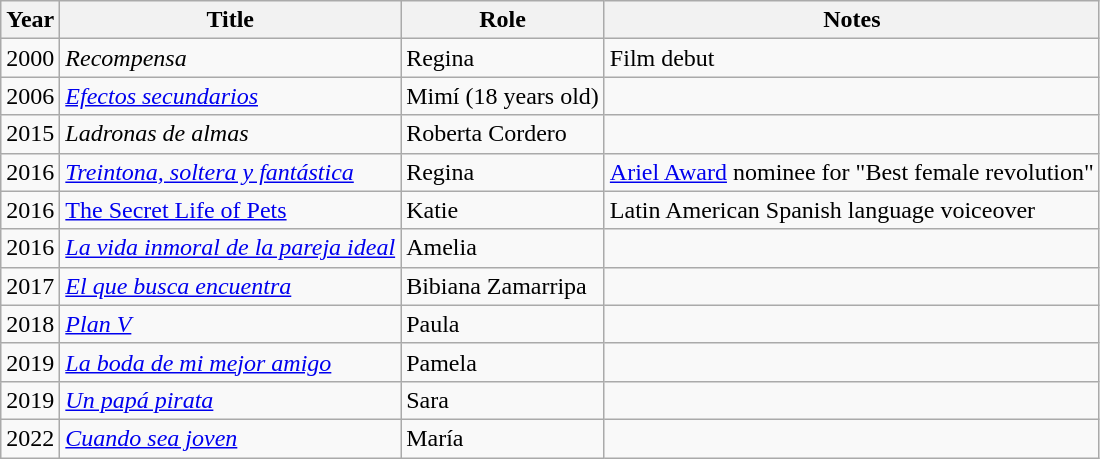<table class="wikitable sortable">
<tr>
<th>Year</th>
<th>Title</th>
<th>Role</th>
<th>Notes</th>
</tr>
<tr>
<td>2000</td>
<td><em>Recompensa</em></td>
<td>Regina</td>
<td>Film debut</td>
</tr>
<tr>
<td>2006</td>
<td><em><a href='#'>Efectos secundarios</a></em></td>
<td>Mimí (18 years old)</td>
<td></td>
</tr>
<tr>
<td>2015</td>
<td><em>Ladronas de almas</em></td>
<td>Roberta Cordero</td>
<td></td>
</tr>
<tr>
<td>2016</td>
<td><em><a href='#'>Treintona, soltera y fantástica</a></em></td>
<td>Regina</td>
<td><a href='#'>Ariel Award</a> nominee for "Best female revolution"</td>
</tr>
<tr>
<td>2016</td>
<td><a href='#'>The Secret Life of Pets</a></td>
<td>Katie</td>
<td>Latin American Spanish language voiceover</td>
</tr>
<tr>
<td>2016</td>
<td><em><a href='#'>La vida inmoral de la pareja ideal</a></em></td>
<td>Amelia</td>
<td></td>
</tr>
<tr>
<td>2017</td>
<td><em><a href='#'>El que busca encuentra</a></em></td>
<td>Bibiana Zamarripa</td>
<td></td>
</tr>
<tr>
<td>2018</td>
<td><em><a href='#'>Plan V</a></em></td>
<td>Paula</td>
<td></td>
</tr>
<tr>
<td>2019</td>
<td><em><a href='#'>La boda de mi mejor amigo</a></em></td>
<td>Pamela</td>
<td></td>
</tr>
<tr>
<td>2019</td>
<td><em><a href='#'>Un papá pirata</a></em></td>
<td>Sara</td>
<td></td>
</tr>
<tr>
<td>2022</td>
<td><em><a href='#'>Cuando sea joven</a></em></td>
<td>María</td>
<td></td>
</tr>
</table>
